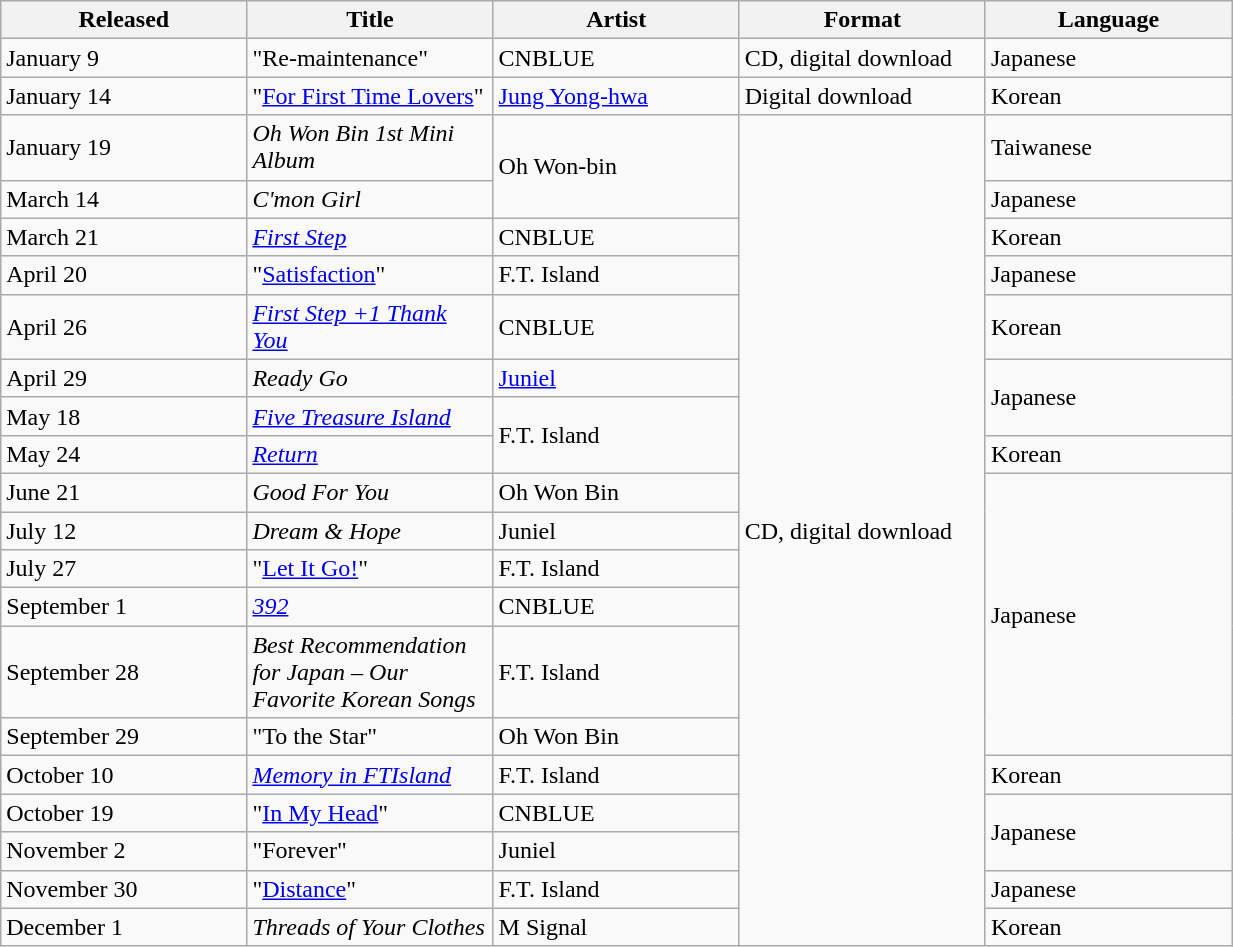<table class="wikitable sortable" align="left center" style="width:65%;">
<tr>
<th style="width:20%;">Released</th>
<th style="width:20%;">Title</th>
<th style="width:20%;">Artist</th>
<th style="width:20%;">Format</th>
<th style="width:20%;">Language</th>
</tr>
<tr>
<td>January 9</td>
<td>"Re-maintenance"</td>
<td>CNBLUE</td>
<td>CD, digital download</td>
<td>Japanese</td>
</tr>
<tr>
<td>January 14</td>
<td>"<a href='#'>For First Time Lovers</a>"</td>
<td><a href='#'>Jung Yong-hwa</a></td>
<td>Digital download</td>
<td>Korean</td>
</tr>
<tr>
<td>January 19</td>
<td><em>Oh Won Bin 1st Mini Album</em></td>
<td rowspan="2">Oh Won-bin</td>
<td rowspan="19">CD, digital download</td>
<td>Taiwanese</td>
</tr>
<tr>
<td>March 14</td>
<td><em>C'mon Girl</em></td>
<td>Japanese</td>
</tr>
<tr>
<td>March 21</td>
<td><em><a href='#'>First Step</a></em></td>
<td>CNBLUE</td>
<td>Korean</td>
</tr>
<tr>
<td>April 20</td>
<td>"<a href='#'>Satisfaction</a>"</td>
<td>F.T. Island</td>
<td>Japanese</td>
</tr>
<tr>
<td>April 26</td>
<td><em><a href='#'>First Step +1 Thank You</a></em></td>
<td>CNBLUE</td>
<td>Korean</td>
</tr>
<tr>
<td>April 29</td>
<td><em>Ready Go</em></td>
<td><a href='#'>Juniel</a></td>
<td rowspan="2">Japanese</td>
</tr>
<tr>
<td>May 18</td>
<td><em><a href='#'>Five Treasure Island</a></em></td>
<td rowspan="2">F.T. Island</td>
</tr>
<tr>
<td>May 24</td>
<td><em><a href='#'>Return</a></em></td>
<td>Korean</td>
</tr>
<tr>
<td>June 21</td>
<td><em>Good For You</em></td>
<td>Oh Won Bin</td>
<td rowspan="6">Japanese</td>
</tr>
<tr>
<td>July 12</td>
<td><em>Dream & Hope</em></td>
<td>Juniel</td>
</tr>
<tr>
<td>July 27</td>
<td>"<a href='#'>Let It Go!</a>"</td>
<td>F.T. Island</td>
</tr>
<tr>
<td>September 1</td>
<td><em><a href='#'>392</a></em></td>
<td>CNBLUE</td>
</tr>
<tr>
<td>September 28</td>
<td><em>Best Recommendation for Japan – Our Favorite Korean Songs</em></td>
<td>F.T. Island</td>
</tr>
<tr>
<td>September 29</td>
<td>"To the Star"</td>
<td>Oh Won Bin</td>
</tr>
<tr>
<td>October 10</td>
<td><em><a href='#'>Memory in FTIsland</a></em></td>
<td>F.T. Island</td>
<td>Korean</td>
</tr>
<tr>
<td>October 19</td>
<td>"<a href='#'>In My Head</a>"</td>
<td>CNBLUE</td>
<td rowspan="2">Japanese</td>
</tr>
<tr>
<td>November 2</td>
<td>"Forever"</td>
<td>Juniel</td>
</tr>
<tr>
<td>November 30</td>
<td>"<a href='#'>Distance</a>"</td>
<td>F.T. Island</td>
<td>Japanese</td>
</tr>
<tr>
<td>December 1</td>
<td><em>Threads of Your Clothes</em></td>
<td>M Signal</td>
<td>Korean</td>
</tr>
</table>
